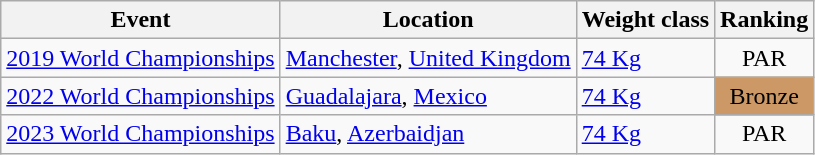<table class="wikitable sortable">
<tr>
<th>Event</th>
<th>Location</th>
<th>Weight class</th>
<th>Ranking</th>
</tr>
<tr>
<td><a href='#'> 2019 World Championships</a></td>
<td><a href='#'>Manchester</a>, <a href='#'>United Kingdom</a></td>
<td><a href='#'>74 Kg</a></td>
<td bgcolor="" align="center">PAR</td>
</tr>
<tr>
<td><a href='#'> 2022 World Championships</a></td>
<td><a href='#'>Guadalajara</a>, <a href='#'>Mexico</a></td>
<td><a href='#'>74 Kg</a></td>
<td bgcolor="cc9966" align="center">Bronze</td>
</tr>
<tr>
<td><a href='#'>2023 World Championships</a></td>
<td><a href='#'>Baku</a>, <a href='#'>Azerbaidjan</a></td>
<td><a href='#'>74 Kg</a></td>
<td bgcolor="" align="center">PAR</td>
</tr>
</table>
